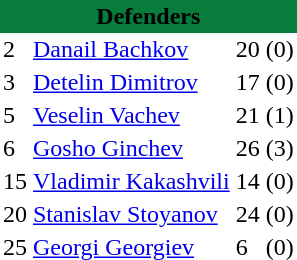<table class="toccolours" border="0" cellpadding="2" cellspacing="0" align=left style="margin:0.5em;">
<tr>
<th colspan="4" align="center" bgcolor="#077C3B"><span>Defenders</span></th>
</tr>
<tr>
<td>2</td>
<td> <a href='#'>Danail Bachkov</a></td>
<td>20</td>
<td>(0)</td>
</tr>
<tr>
<td>3</td>
<td> <a href='#'>Detelin Dimitrov</a></td>
<td>17</td>
<td>(0)</td>
</tr>
<tr>
<td>5</td>
<td> <a href='#'>Veselin Vachev</a></td>
<td>21</td>
<td>(1)</td>
</tr>
<tr>
<td>6</td>
<td> <a href='#'>Gosho Ginchev</a></td>
<td>26</td>
<td>(3)</td>
</tr>
<tr>
<td>15</td>
<td> <a href='#'>Vladimir Kakashvili</a></td>
<td>14</td>
<td>(0)</td>
</tr>
<tr>
<td>20</td>
<td> <a href='#'>Stanislav Stoyanov</a></td>
<td>24</td>
<td>(0)</td>
</tr>
<tr>
<td>25</td>
<td> <a href='#'>Georgi Georgiev</a></td>
<td>6</td>
<td>(0)</td>
</tr>
<tr>
</tr>
</table>
